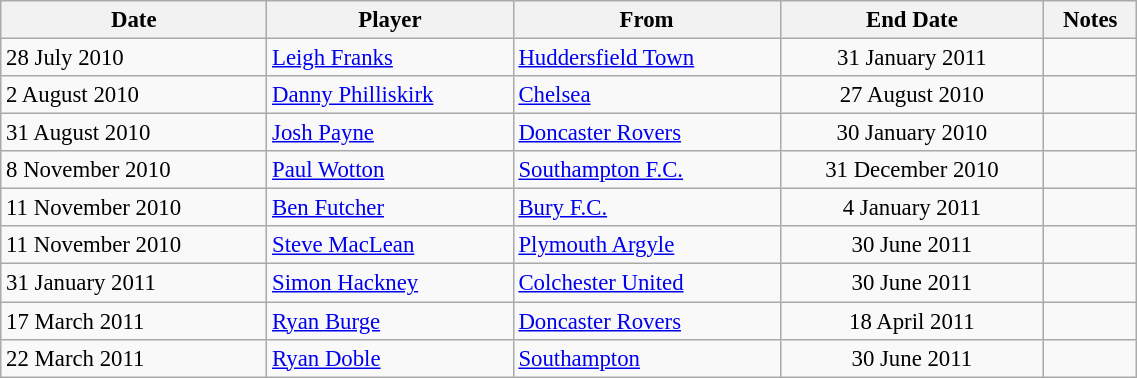<table class="wikitable" style="text-align:center; font-size:95%;width:60%; text-align:left">
<tr>
<th>Date</th>
<th>Player</th>
<th>From</th>
<th>End Date</th>
<th>Notes</th>
</tr>
<tr>
<td>28 July 2010</td>
<td><a href='#'>Leigh Franks</a></td>
<td><a href='#'>Huddersfield Town</a></td>
<td style="text-align:center;">31 January 2011</td>
<td style="text-align:center;"></td>
</tr>
<tr>
<td>2 August 2010</td>
<td><a href='#'>Danny Philliskirk</a></td>
<td><a href='#'>Chelsea</a></td>
<td style="text-align:center;">27 August 2010</td>
<td style="text-align:center;"></td>
</tr>
<tr>
<td>31 August 2010</td>
<td><a href='#'>Josh Payne</a></td>
<td><a href='#'>Doncaster Rovers</a></td>
<td style="text-align:center;">30 January 2010</td>
<td style="text-align:center;"></td>
</tr>
<tr>
<td>8 November 2010</td>
<td><a href='#'>Paul Wotton</a></td>
<td><a href='#'>Southampton F.C.</a></td>
<td style="text-align:center;">31 December 2010</td>
<td style="text-align:center;"></td>
</tr>
<tr>
<td>11 November 2010</td>
<td><a href='#'>Ben Futcher</a></td>
<td><a href='#'>Bury F.C.</a></td>
<td style="text-align:center;">4 January 2011</td>
<td style="text-align:center;"></td>
</tr>
<tr>
<td>11 November 2010</td>
<td><a href='#'>Steve MacLean</a></td>
<td><a href='#'>Plymouth Argyle</a></td>
<td style="text-align:center;">30 June 2011</td>
<td style="text-align:center;"></td>
</tr>
<tr>
<td>31 January 2011</td>
<td><a href='#'>Simon Hackney</a></td>
<td><a href='#'>Colchester United</a></td>
<td style="text-align:center;">30 June 2011</td>
<td style="text-align:center;"></td>
</tr>
<tr>
<td>17 March 2011</td>
<td><a href='#'>Ryan Burge</a></td>
<td><a href='#'>Doncaster Rovers</a></td>
<td style="text-align:center;">18 April 2011</td>
<td style="text-align:center;"></td>
</tr>
<tr>
<td>22 March 2011</td>
<td><a href='#'>Ryan Doble</a></td>
<td><a href='#'>Southampton</a></td>
<td style="text-align:center;">30 June 2011</td>
<td style="text-align:center;"></td>
</tr>
</table>
